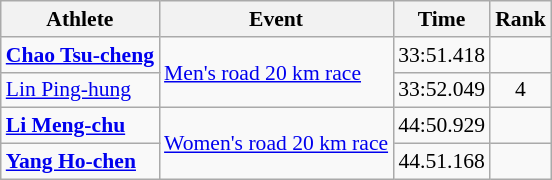<table class="wikitable" style="font-size:90%; text-align:center">
<tr>
<th>Athlete</th>
<th>Event</th>
<th>Time</th>
<th>Rank</th>
</tr>
<tr>
<td align="left"><strong><a href='#'>Chao Tsu-cheng</a></strong></td>
<td align="left" rowspan="2"><a href='#'>Men's road 20 km race</a></td>
<td>33:51.418</td>
<td></td>
</tr>
<tr>
<td align="left"><a href='#'>Lin Ping-hung</a></td>
<td>33:52.049</td>
<td>4</td>
</tr>
<tr>
<td align="left"><strong><a href='#'>Li Meng-chu</a></strong></td>
<td align="left" rowspan="2"><a href='#'>Women's road 20 km race</a></td>
<td>44:50.929</td>
<td></td>
</tr>
<tr>
<td align="left"><strong><a href='#'>Yang Ho-chen</a></strong></td>
<td>44.51.168</td>
<td></td>
</tr>
</table>
